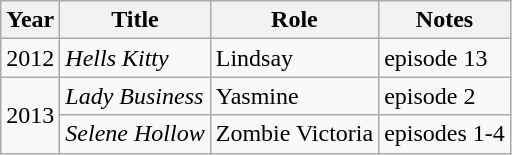<table class="wikitable">
<tr>
<th>Year</th>
<th>Title</th>
<th>Role</th>
<th>Notes</th>
</tr>
<tr>
<td>2012</td>
<td><em>Hells Kitty</em></td>
<td>Lindsay</td>
<td>episode 13</td>
</tr>
<tr>
<td rowspan="2">2013</td>
<td><em>Lady Business</em></td>
<td>Yasmine</td>
<td>episode 2</td>
</tr>
<tr>
<td><em>Selene Hollow</em></td>
<td>Zombie Victoria</td>
<td>episodes 1-4</td>
</tr>
</table>
